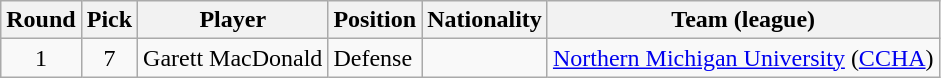<table class="wikitable">
<tr>
<th>Round</th>
<th>Pick</th>
<th>Player</th>
<th>Position</th>
<th>Nationality</th>
<th>Team (league)</th>
</tr>
<tr>
<td style="text-align:center">1</td>
<td style="text-align:center">7</td>
<td>Garett MacDonald</td>
<td>Defense</td>
<td></td>
<td><a href='#'>Northern Michigan University</a> (<a href='#'>CCHA</a>)</td>
</tr>
</table>
